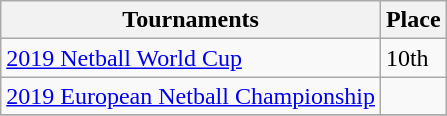<table class="wikitable collapsible">
<tr>
<th>Tournaments</th>
<th>Place</th>
</tr>
<tr>
<td><a href='#'>2019 Netball World Cup</a></td>
<td>10th</td>
</tr>
<tr>
<td><a href='#'>2019 European Netball Championship</a></td>
<td></td>
</tr>
<tr>
</tr>
</table>
